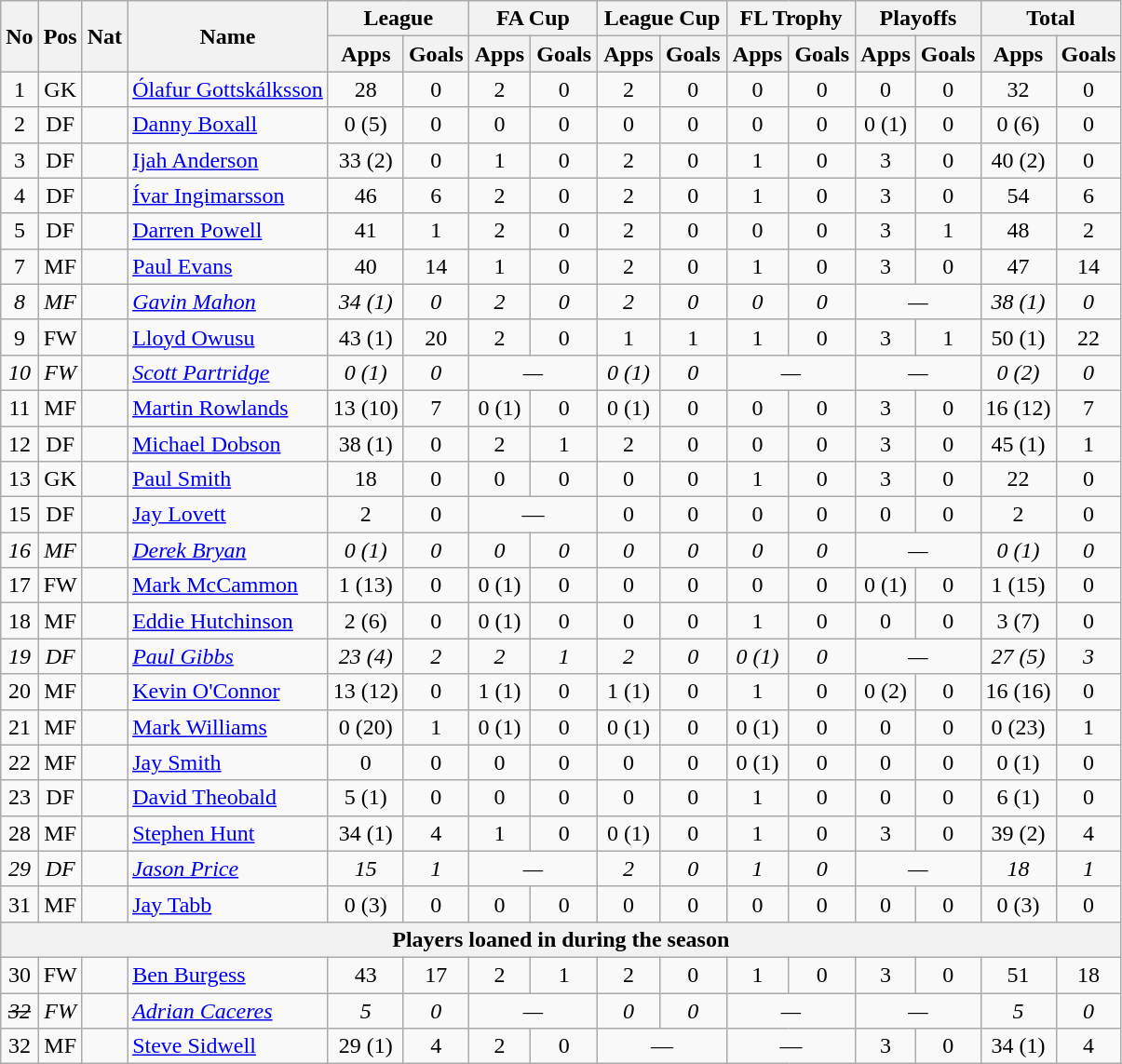<table class="wikitable" style="text-align:center">
<tr>
<th rowspan="2">No</th>
<th rowspan="2">Pos</th>
<th rowspan="2">Nat</th>
<th rowspan="2">Name</th>
<th colspan="2" style="width:85px;">League</th>
<th colspan="2" style="width:85px;">FA Cup</th>
<th colspan="2" style="width:85px;">League Cup</th>
<th colspan="2" style="width:85px;">FL Trophy</th>
<th colspan="2">Playoffs</th>
<th colspan="2" style="width:85px;">Total</th>
</tr>
<tr>
<th>Apps</th>
<th>Goals</th>
<th>Apps</th>
<th>Goals</th>
<th>Apps</th>
<th>Goals</th>
<th>Apps</th>
<th>Goals</th>
<th>Apps</th>
<th>Goals</th>
<th>Apps</th>
<th>Goals</th>
</tr>
<tr>
<td>1</td>
<td>GK</td>
<td></td>
<td style="text-align:left;"><a href='#'>Ólafur Gottskálksson</a></td>
<td>28</td>
<td>0</td>
<td>2</td>
<td>0</td>
<td>2</td>
<td>0</td>
<td>0</td>
<td>0</td>
<td>0</td>
<td>0</td>
<td>32</td>
<td>0</td>
</tr>
<tr>
<td>2</td>
<td>DF</td>
<td></td>
<td style="text-align:left;"><a href='#'>Danny Boxall</a></td>
<td>0 (5)</td>
<td>0</td>
<td>0</td>
<td>0</td>
<td>0</td>
<td>0</td>
<td>0</td>
<td>0</td>
<td>0 (1)</td>
<td>0</td>
<td>0 (6)</td>
<td>0</td>
</tr>
<tr>
<td>3</td>
<td>DF</td>
<td></td>
<td style="text-align:left;"><a href='#'>Ijah Anderson</a></td>
<td>33 (2)</td>
<td>0</td>
<td>1</td>
<td>0</td>
<td>2</td>
<td>0</td>
<td>1</td>
<td>0</td>
<td>3</td>
<td>0</td>
<td>40 (2)</td>
<td>0</td>
</tr>
<tr>
<td>4</td>
<td>DF</td>
<td></td>
<td style="text-align:left;"><a href='#'>Ívar Ingimarsson</a></td>
<td>46</td>
<td>6</td>
<td>2</td>
<td>0</td>
<td>2</td>
<td>0</td>
<td>1</td>
<td>0</td>
<td>3</td>
<td>0</td>
<td>54</td>
<td>6</td>
</tr>
<tr>
<td>5</td>
<td>DF</td>
<td></td>
<td style="text-align:left;"><a href='#'>Darren Powell</a></td>
<td>41</td>
<td>1</td>
<td>2</td>
<td>0</td>
<td>2</td>
<td>0</td>
<td>0</td>
<td>0</td>
<td>3</td>
<td>1</td>
<td>48</td>
<td>2</td>
</tr>
<tr>
<td>7</td>
<td>MF</td>
<td></td>
<td style="text-align:left;"><a href='#'>Paul Evans</a></td>
<td>40</td>
<td>14</td>
<td>1</td>
<td>0</td>
<td>2</td>
<td>0</td>
<td>1</td>
<td>0</td>
<td>3</td>
<td>0</td>
<td>47</td>
<td>14</td>
</tr>
<tr>
<td><em>8</em></td>
<td><em>MF</em></td>
<td><em></em></td>
<td style="text-align:left;"><em><a href='#'>Gavin Mahon</a></em></td>
<td><em>34 (1)</em></td>
<td><em>0</em></td>
<td><em>2</em></td>
<td><em>0</em></td>
<td><em>2</em></td>
<td><em>0</em></td>
<td><em>0</em></td>
<td><em>0</em></td>
<td colspan="2"><em>—</em></td>
<td><em>38 (1)</em></td>
<td><em>0</em></td>
</tr>
<tr>
<td>9</td>
<td>FW</td>
<td></td>
<td style="text-align:left;"><a href='#'>Lloyd Owusu</a></td>
<td>43 (1)</td>
<td>20</td>
<td>2</td>
<td>0</td>
<td>1</td>
<td>1</td>
<td>1</td>
<td>0</td>
<td>3</td>
<td>1</td>
<td>50 (1)</td>
<td>22</td>
</tr>
<tr>
<td><em>10</em></td>
<td><em>FW</em></td>
<td><em></em></td>
<td style="text-align:left;"><em><a href='#'>Scott Partridge</a></em></td>
<td><em>0 (1)</em></td>
<td><em>0</em></td>
<td colspan="2"><em>—</em></td>
<td><em>0 (1)</em></td>
<td><em>0</em></td>
<td colspan="2"><em>—</em></td>
<td colspan="2"><em>—</em></td>
<td><em>0 (2)</em></td>
<td><em>0</em></td>
</tr>
<tr>
<td>11</td>
<td>MF</td>
<td></td>
<td style="text-align:left;"><a href='#'>Martin Rowlands</a></td>
<td>13 (10)</td>
<td>7</td>
<td>0 (1)</td>
<td>0</td>
<td>0 (1)</td>
<td>0</td>
<td>0</td>
<td>0</td>
<td>3</td>
<td>0</td>
<td>16 (12)</td>
<td>7</td>
</tr>
<tr>
<td>12</td>
<td>DF</td>
<td></td>
<td style="text-align:left;"><a href='#'>Michael Dobson</a></td>
<td>38 (1)</td>
<td>0</td>
<td>2</td>
<td>1</td>
<td>2</td>
<td>0</td>
<td>0</td>
<td>0</td>
<td>3</td>
<td>0</td>
<td>45 (1)</td>
<td>1</td>
</tr>
<tr>
<td>13</td>
<td>GK</td>
<td></td>
<td style="text-align:left;"><a href='#'>Paul Smith</a></td>
<td>18</td>
<td>0</td>
<td>0</td>
<td>0</td>
<td>0</td>
<td>0</td>
<td>1</td>
<td>0</td>
<td>3</td>
<td>0</td>
<td>22</td>
<td>0</td>
</tr>
<tr>
<td>15</td>
<td>DF</td>
<td></td>
<td style="text-align:left;"><a href='#'>Jay Lovett</a></td>
<td>2</td>
<td>0</td>
<td colspan="2">—</td>
<td>0</td>
<td>0</td>
<td>0</td>
<td>0</td>
<td>0</td>
<td>0</td>
<td>2</td>
<td>0</td>
</tr>
<tr>
<td><em>16</em></td>
<td><em>MF</em></td>
<td><em></em></td>
<td style="text-align:left;"><a href='#'><em>Derek Bryan</em></a></td>
<td><em>0 (1)</em></td>
<td><em>0</em></td>
<td><em>0</em></td>
<td><em>0</em></td>
<td><em>0</em></td>
<td><em>0</em></td>
<td><em>0</em></td>
<td><em>0</em></td>
<td colspan="2"><em>—</em></td>
<td><em>0 (1)</em></td>
<td><em>0</em></td>
</tr>
<tr>
<td>17</td>
<td>FW</td>
<td></td>
<td style="text-align:left;"><a href='#'>Mark McCammon</a></td>
<td>1 (13)</td>
<td>0</td>
<td>0 (1)</td>
<td>0</td>
<td>0</td>
<td>0</td>
<td>0</td>
<td>0</td>
<td>0 (1)</td>
<td>0</td>
<td>1 (15)</td>
<td>0</td>
</tr>
<tr>
<td>18</td>
<td>MF</td>
<td></td>
<td style="text-align:left;"><a href='#'>Eddie Hutchinson</a></td>
<td>2 (6)</td>
<td>0</td>
<td>0 (1)</td>
<td>0</td>
<td>0</td>
<td>0</td>
<td>1</td>
<td>0</td>
<td>0</td>
<td>0</td>
<td>3 (7)</td>
<td>0</td>
</tr>
<tr>
<td><em>19</em></td>
<td><em>DF</em></td>
<td><em></em></td>
<td style="text-align:left;"><a href='#'><em>Paul Gibbs</em></a></td>
<td><em>23 (4)</em></td>
<td><em>2</em></td>
<td><em>2</em></td>
<td><em>1</em></td>
<td><em>2</em></td>
<td><em>0</em></td>
<td><em>0 (1)</em></td>
<td><em>0</em></td>
<td colspan="2"><em>—</em></td>
<td><em>27 (5)</em></td>
<td><em>3</em></td>
</tr>
<tr>
<td>20</td>
<td>MF</td>
<td></td>
<td style="text-align:left;"><a href='#'>Kevin O'Connor</a></td>
<td>13 (12)</td>
<td>0</td>
<td>1 (1)</td>
<td>0</td>
<td>1 (1)</td>
<td>0</td>
<td>1</td>
<td>0</td>
<td>0 (2)</td>
<td>0</td>
<td>16 (16)</td>
<td>0</td>
</tr>
<tr>
<td>21</td>
<td>MF</td>
<td></td>
<td style="text-align:left;"><a href='#'>Mark Williams</a></td>
<td>0 (20)</td>
<td>1</td>
<td>0 (1)</td>
<td>0</td>
<td>0 (1)</td>
<td>0</td>
<td>0 (1)</td>
<td>0</td>
<td>0</td>
<td>0</td>
<td>0 (23)</td>
<td>1</td>
</tr>
<tr>
<td>22</td>
<td>MF</td>
<td></td>
<td style="text-align:left;"><a href='#'>Jay Smith</a></td>
<td>0</td>
<td>0</td>
<td>0</td>
<td>0</td>
<td>0</td>
<td>0</td>
<td>0 (1)</td>
<td>0</td>
<td>0</td>
<td>0</td>
<td>0 (1)</td>
<td>0</td>
</tr>
<tr>
<td>23</td>
<td>DF</td>
<td></td>
<td style="text-align:left;"><a href='#'>David Theobald</a></td>
<td>5 (1)</td>
<td>0</td>
<td>0</td>
<td>0</td>
<td>0</td>
<td>0</td>
<td>1</td>
<td>0</td>
<td>0</td>
<td>0</td>
<td>6 (1)</td>
<td>0</td>
</tr>
<tr>
<td>28</td>
<td>MF</td>
<td></td>
<td style="text-align:left;"><a href='#'>Stephen Hunt</a></td>
<td>34 (1)</td>
<td>4</td>
<td>1</td>
<td>0</td>
<td>0 (1)</td>
<td>0</td>
<td>1</td>
<td>0</td>
<td>3</td>
<td>0</td>
<td>39 (2)</td>
<td>4</td>
</tr>
<tr>
<td><em>29</em></td>
<td><em>DF</em></td>
<td><em></em></td>
<td style="text-align:left;"><em><a href='#'>Jason Price</a></em></td>
<td><em>15</em></td>
<td><em>1</em></td>
<td colspan="2"><em>—</em></td>
<td><em>2</em></td>
<td><em>0</em></td>
<td><em>1</em></td>
<td><em>0</em></td>
<td colspan="2"><em>—</em></td>
<td><em>18</em></td>
<td><em>1</em></td>
</tr>
<tr>
<td>31</td>
<td>MF</td>
<td></td>
<td style="text-align:left;"><a href='#'>Jay Tabb</a></td>
<td>0 (3)</td>
<td>0</td>
<td>0</td>
<td>0</td>
<td>0</td>
<td>0</td>
<td>0</td>
<td>0</td>
<td>0</td>
<td>0</td>
<td>0 (3)</td>
<td>0</td>
</tr>
<tr>
<th colspan="16">Players loaned in during the season</th>
</tr>
<tr>
<td>30</td>
<td>FW</td>
<td></td>
<td style="text-align:left;"><a href='#'>Ben Burgess</a></td>
<td>43</td>
<td>17</td>
<td>2</td>
<td>1</td>
<td>2</td>
<td>0</td>
<td>1</td>
<td>0</td>
<td>3</td>
<td>0</td>
<td>51</td>
<td>18</td>
</tr>
<tr>
<td><em><s>32</s></em></td>
<td><em>FW</em></td>
<td><em></em></td>
<td style="text-align:left;"><em><a href='#'>Adrian Caceres</a></em></td>
<td><em>5</em></td>
<td><em>0</em></td>
<td colspan="2"><em>—</em></td>
<td><em>0</em></td>
<td><em>0</em></td>
<td colspan="2"><em>—</em></td>
<td colspan="2"><em>—</em></td>
<td><em>5</em></td>
<td><em>0</em></td>
</tr>
<tr>
<td>32</td>
<td>MF</td>
<td></td>
<td style="text-align:left;"><a href='#'>Steve Sidwell</a></td>
<td>29 (1)</td>
<td>4</td>
<td>2</td>
<td>0</td>
<td colspan="2">—</td>
<td colspan="2">—</td>
<td>3</td>
<td>0</td>
<td>34 (1)</td>
<td>4</td>
</tr>
</table>
